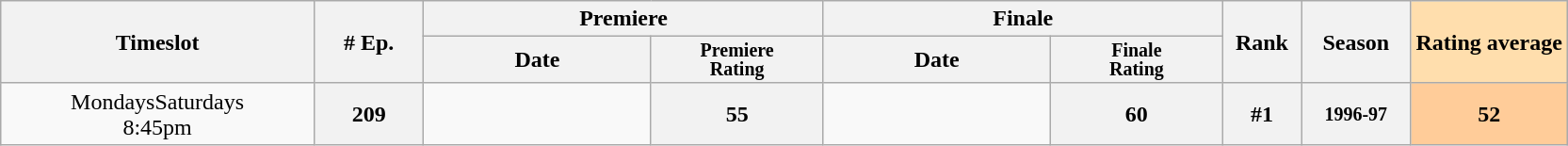<table class="wikitable">
<tr>
<th style="width:20%;" rowspan="2">Timeslot</th>
<th style="width:7%;" rowspan="2"># Ep.</th>
<th colspan=2>Premiere</th>
<th colspan=2>Finale</th>
<th style="width:5%;" rowspan="2">Rank</th>
<th style="width:7%;" rowspan="2">Season</th>
<th style="width:10%; background:#ffdead;" rowspan="2">Rating average</th>
</tr>
<tr>
<th>Date</th>
<th span style="width:11%; font-size:smaller; line-height:100%;">Premiere<br>Rating</th>
<th>Date</th>
<th span style="width:11%; font-size:smaller; line-height:100%;">Finale<br>Rating</th>
</tr>
<tr>
<td rowspan="1" style="text-align:center;">MondaysSaturdays<br>8:45pm</td>
<th>209</th>
<td style="font-size:11px;line-height:110%"></td>
<th>55</th>
<td style="font-size:11px;line-height:110%"></td>
<th>60</th>
<th>#1</th>
<th style="font-size:smaller">1996-97</th>
<th style="background:#fc9;">52</th>
</tr>
</table>
